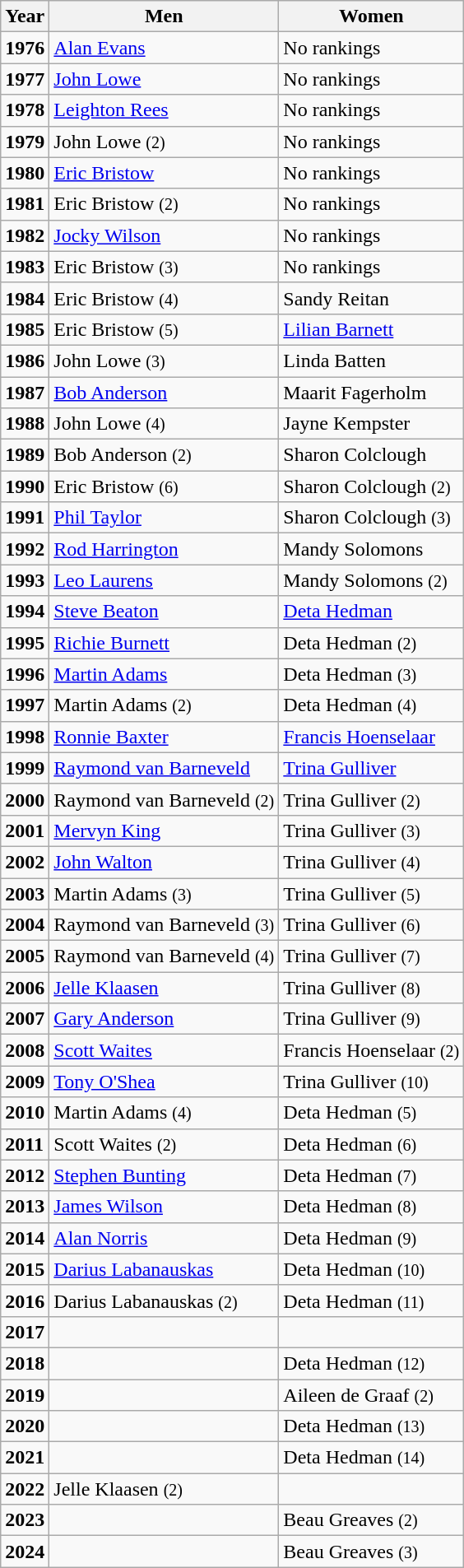<table class="wikitable">
<tr>
<th>Year</th>
<th>Men</th>
<th>Women</th>
</tr>
<tr>
<td><strong>1976</strong></td>
<td> <a href='#'>Alan Evans</a></td>
<td>No rankings</td>
</tr>
<tr>
<td><strong>1977</strong></td>
<td> <a href='#'>John Lowe</a></td>
<td>No rankings</td>
</tr>
<tr>
<td><strong>1978</strong></td>
<td> <a href='#'>Leighton Rees</a></td>
<td>No rankings</td>
</tr>
<tr>
<td><strong>1979</strong></td>
<td> John Lowe <small>(2)</small></td>
<td>No rankings</td>
</tr>
<tr>
<td><strong>1980</strong></td>
<td> <a href='#'>Eric Bristow</a></td>
<td>No rankings</td>
</tr>
<tr>
<td><strong>1981</strong></td>
<td> Eric Bristow <small>(2)</small></td>
<td>No rankings</td>
</tr>
<tr>
<td><strong>1982</strong></td>
<td> <a href='#'>Jocky Wilson</a></td>
<td>No rankings</td>
</tr>
<tr>
<td><strong>1983</strong></td>
<td> Eric Bristow <small>(3)</small></td>
<td>No rankings</td>
</tr>
<tr>
<td><strong>1984</strong></td>
<td> Eric Bristow <small>(4)</small></td>
<td> Sandy Reitan</td>
</tr>
<tr>
<td><strong>1985</strong></td>
<td> Eric Bristow <small>(5)</small></td>
<td> <a href='#'>Lilian Barnett</a></td>
</tr>
<tr>
<td><strong>1986</strong></td>
<td> John Lowe <small>(3)</small></td>
<td> Linda Batten</td>
</tr>
<tr>
<td><strong>1987</strong></td>
<td> <a href='#'>Bob Anderson</a></td>
<td> Maarit Fagerholm</td>
</tr>
<tr>
<td><strong>1988</strong></td>
<td> John Lowe <small>(4)</small></td>
<td> Jayne Kempster</td>
</tr>
<tr>
<td><strong>1989</strong></td>
<td> Bob Anderson <small>(2)</small></td>
<td> Sharon Colclough</td>
</tr>
<tr>
<td><strong>1990</strong></td>
<td> Eric Bristow <small>(6)</small></td>
<td> Sharon Colclough <small>(2)</small></td>
</tr>
<tr>
<td><strong>1991</strong></td>
<td> <a href='#'>Phil Taylor</a></td>
<td> Sharon Colclough <small>(3)</small></td>
</tr>
<tr>
<td><strong>1992</strong></td>
<td> <a href='#'>Rod Harrington</a></td>
<td> Mandy Solomons</td>
</tr>
<tr>
<td><strong>1993</strong></td>
<td> <a href='#'>Leo Laurens</a></td>
<td> Mandy Solomons <small>(2)</small></td>
</tr>
<tr>
<td><strong>1994</strong></td>
<td> <a href='#'>Steve Beaton</a></td>
<td> <a href='#'>Deta Hedman</a></td>
</tr>
<tr>
<td><strong>1995</strong></td>
<td> <a href='#'>Richie Burnett</a></td>
<td> Deta Hedman <small>(2)</small></td>
</tr>
<tr>
<td><strong>1996</strong></td>
<td> <a href='#'>Martin Adams</a></td>
<td> Deta Hedman <small>(3)</small></td>
</tr>
<tr>
<td><strong>1997</strong></td>
<td> Martin Adams <small>(2)</small></td>
<td> Deta Hedman <small>(4)</small></td>
</tr>
<tr>
<td><strong>1998</strong></td>
<td> <a href='#'>Ronnie Baxter</a></td>
<td> <a href='#'>Francis Hoenselaar</a></td>
</tr>
<tr>
<td><strong>1999</strong></td>
<td> <a href='#'>Raymond van Barneveld</a></td>
<td> <a href='#'>Trina Gulliver</a></td>
</tr>
<tr>
<td><strong>2000</strong></td>
<td> Raymond van Barneveld <small>(2)</small></td>
<td> Trina Gulliver <small>(2)</small></td>
</tr>
<tr>
<td><strong>2001</strong></td>
<td> <a href='#'>Mervyn King</a></td>
<td> Trina Gulliver <small>(3)</small></td>
</tr>
<tr>
<td><strong>2002</strong></td>
<td> <a href='#'>John Walton</a></td>
<td> Trina Gulliver <small>(4)</small></td>
</tr>
<tr>
<td><strong>2003</strong></td>
<td> Martin Adams <small>(3)</small></td>
<td> Trina Gulliver <small>(5)</small></td>
</tr>
<tr>
<td><strong>2004</strong></td>
<td> Raymond van Barneveld <small>(3)</small></td>
<td> Trina Gulliver <small>(6)</small></td>
</tr>
<tr>
<td><strong>2005</strong></td>
<td> Raymond van Barneveld <small>(4)</small></td>
<td> Trina Gulliver <small>(7)</small></td>
</tr>
<tr>
<td><strong>2006</strong></td>
<td> <a href='#'>Jelle Klaasen</a></td>
<td> Trina Gulliver <small>(8)</small></td>
</tr>
<tr>
<td><strong>2007</strong></td>
<td> <a href='#'>Gary Anderson</a></td>
<td> Trina Gulliver <small>(9)</small></td>
</tr>
<tr>
<td><strong>2008</strong></td>
<td> <a href='#'>Scott Waites</a></td>
<td> Francis Hoenselaar <small>(2)</small></td>
</tr>
<tr>
<td><strong>2009</strong></td>
<td> <a href='#'>Tony O'Shea</a></td>
<td> Trina Gulliver <small>(10)</small></td>
</tr>
<tr>
<td><strong>2010</strong></td>
<td> Martin Adams <small>(4)</small></td>
<td> Deta Hedman <small>(5)</small></td>
</tr>
<tr>
<td><strong>2011</strong></td>
<td> Scott Waites <small>(2)</small></td>
<td> Deta Hedman <small>(6)</small></td>
</tr>
<tr>
<td><strong>2012</strong></td>
<td> <a href='#'>Stephen Bunting</a></td>
<td> Deta Hedman <small>(7)</small></td>
</tr>
<tr>
<td><strong>2013</strong></td>
<td> <a href='#'>James Wilson</a></td>
<td> Deta Hedman <small>(8)</small></td>
</tr>
<tr>
<td><strong>2014</strong></td>
<td> <a href='#'>Alan Norris</a></td>
<td> Deta Hedman <small>(9)</small></td>
</tr>
<tr>
<td><strong>2015</strong></td>
<td> <a href='#'>Darius Labanauskas</a></td>
<td> Deta Hedman <small>(10)</small></td>
</tr>
<tr>
<td><strong>2016</strong></td>
<td> Darius Labanauskas <small>(2)</small></td>
<td> Deta Hedman <small>(11)</small></td>
</tr>
<tr>
<td><strong>2017</strong></td>
<td></td>
<td></td>
</tr>
<tr>
<td><strong>2018</strong></td>
<td></td>
<td> Deta Hedman <small>(12)</small></td>
</tr>
<tr>
<td><strong>2019</strong></td>
<td></td>
<td> Aileen de Graaf <small>(2)</small></td>
</tr>
<tr>
<td><strong>2020</strong></td>
<td></td>
<td> Deta Hedman <small>(13)</small></td>
</tr>
<tr>
<td><strong>2021</strong></td>
<td></td>
<td> Deta Hedman <small>(14)</small></td>
</tr>
<tr>
<td><strong>2022</strong></td>
<td> Jelle Klaasen <small>(2)</small></td>
<td></td>
</tr>
<tr>
<td><strong>2023</strong></td>
<td></td>
<td> Beau Greaves <small>(2)</small></td>
</tr>
<tr>
<td><strong>2024</strong></td>
<td></td>
<td> Beau Greaves <small>(3)</small></td>
</tr>
</table>
